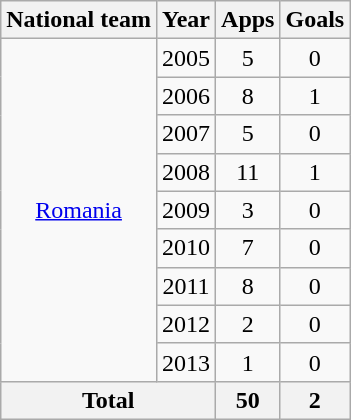<table class="wikitable" style="text-align:center">
<tr>
<th>National team</th>
<th>Year</th>
<th>Apps</th>
<th>Goals</th>
</tr>
<tr>
<td rowspan="9"><a href='#'>Romania</a></td>
<td>2005</td>
<td>5</td>
<td>0</td>
</tr>
<tr>
<td>2006</td>
<td>8</td>
<td>1</td>
</tr>
<tr>
<td>2007</td>
<td>5</td>
<td>0</td>
</tr>
<tr>
<td>2008</td>
<td>11</td>
<td>1</td>
</tr>
<tr>
<td>2009</td>
<td>3</td>
<td>0</td>
</tr>
<tr>
<td>2010</td>
<td>7</td>
<td>0</td>
</tr>
<tr>
<td>2011</td>
<td>8</td>
<td>0</td>
</tr>
<tr>
<td>2012</td>
<td>2</td>
<td>0</td>
</tr>
<tr>
<td>2013</td>
<td>1</td>
<td>0</td>
</tr>
<tr>
<th colspan="2">Total</th>
<th>50</th>
<th>2</th>
</tr>
</table>
